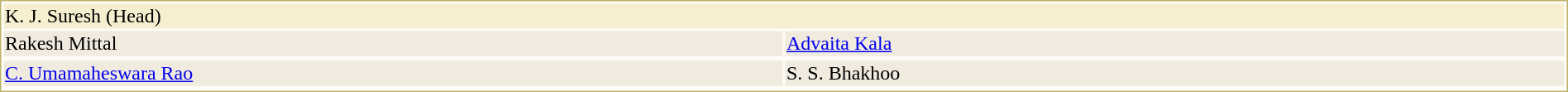<table style="width:100%;border: 1px solid #BEB168;background-color:#FDFCF6;">
<tr>
<td colspan="2" style="background-color:#F5EFD0;"> K. J. Suresh (Head)</td>
</tr>
<tr style="background-color:#F0EADF;">
<td style="width:50%"> Rakesh Mittal</td>
<td style="width:50%"> <a href='#'>Advaita Kala</a></td>
</tr>
<tr style="vertical-align:top;">
</tr>
<tr style="background-color:#F0EADF;">
<td style="width:50%"> <a href='#'>C. Umamaheswara Rao</a></td>
<td style="width:50%"> S. S. Bhakhoo</td>
</tr>
<tr style="vertical-align:top;">
</tr>
</table>
